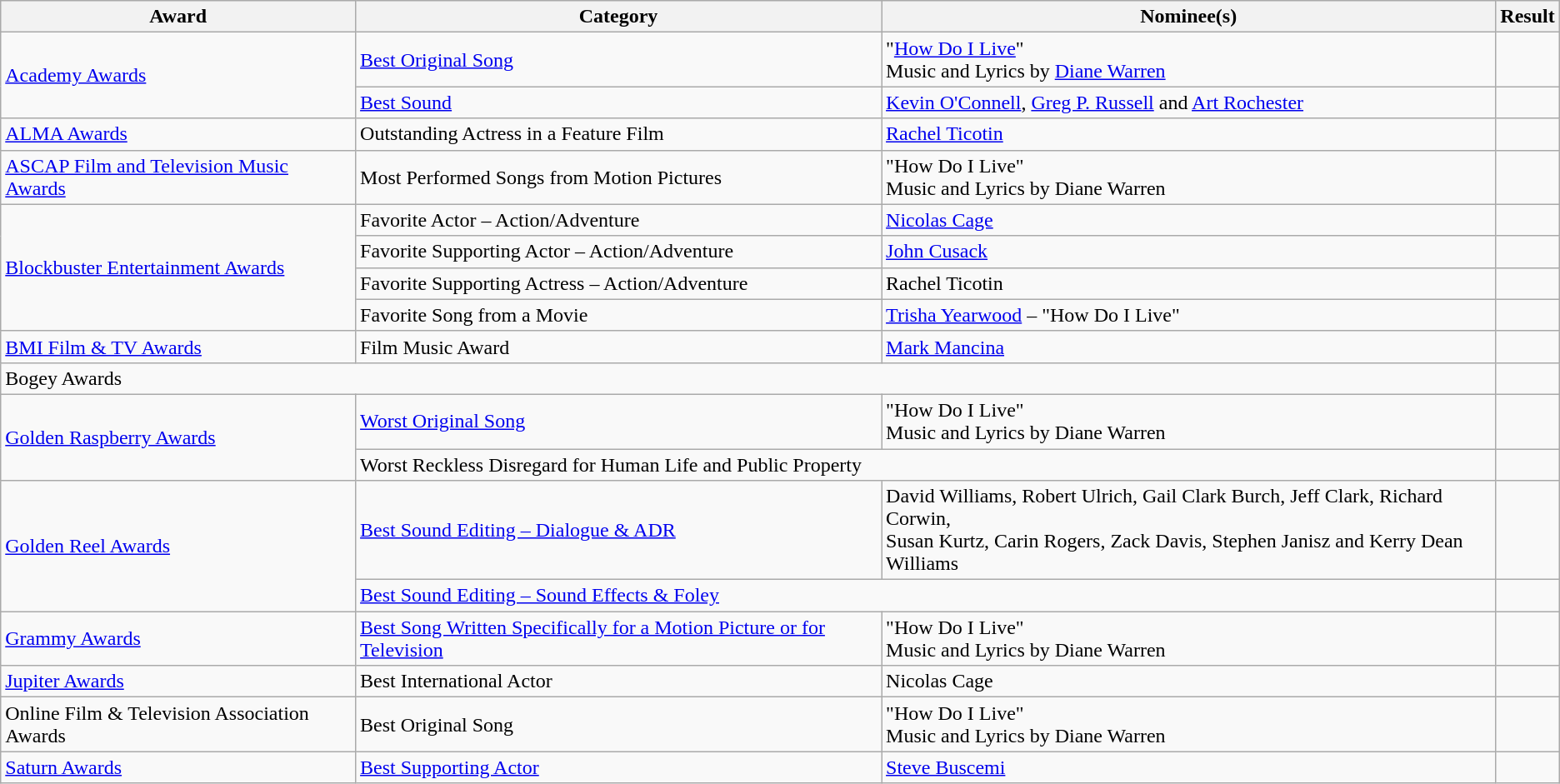<table class="wikitable plainrowheaders">
<tr>
<th>Award</th>
<th>Category</th>
<th>Nominee(s)</th>
<th>Result</th>
</tr>
<tr>
<td rowspan="2"><a href='#'>Academy Awards</a></td>
<td><a href='#'>Best Original Song</a></td>
<td>"<a href='#'>How Do I Live</a>" <br> Music and Lyrics by <a href='#'>Diane Warren</a></td>
<td></td>
</tr>
<tr>
<td><a href='#'>Best Sound</a></td>
<td><a href='#'>Kevin O'Connell</a>, <a href='#'>Greg P. Russell</a> and <a href='#'>Art Rochester</a></td>
<td></td>
</tr>
<tr>
<td><a href='#'>ALMA Awards</a></td>
<td>Outstanding Actress in a Feature Film</td>
<td><a href='#'>Rachel Ticotin</a></td>
<td></td>
</tr>
<tr>
<td><a href='#'>ASCAP Film and Television Music Awards</a></td>
<td>Most Performed Songs from Motion Pictures</td>
<td>"How Do I Live" <br> Music and Lyrics by Diane Warren</td>
<td></td>
</tr>
<tr>
<td rowspan="4"><a href='#'>Blockbuster Entertainment Awards</a></td>
<td>Favorite Actor – Action/Adventure</td>
<td><a href='#'>Nicolas Cage</a> </td>
<td></td>
</tr>
<tr>
<td>Favorite Supporting Actor – Action/Adventure</td>
<td><a href='#'>John Cusack</a></td>
<td></td>
</tr>
<tr>
<td>Favorite Supporting Actress – Action/Adventure</td>
<td>Rachel Ticotin</td>
<td></td>
</tr>
<tr>
<td>Favorite Song from a Movie</td>
<td><a href='#'>Trisha Yearwood</a> – "How Do I Live"</td>
<td></td>
</tr>
<tr>
<td><a href='#'>BMI Film & TV Awards</a></td>
<td>Film Music Award</td>
<td><a href='#'>Mark Mancina</a></td>
<td></td>
</tr>
<tr>
<td colspan="3">Bogey Awards</td>
<td></td>
</tr>
<tr>
<td rowspan="2"><a href='#'>Golden Raspberry Awards</a></td>
<td><a href='#'>Worst Original Song</a></td>
<td>"How Do I Live" <br> Music and Lyrics by Diane Warren</td>
<td></td>
</tr>
<tr>
<td colspan="2">Worst Reckless Disregard for Human Life and Public Property</td>
<td></td>
</tr>
<tr>
<td rowspan="2"><a href='#'>Golden Reel Awards</a></td>
<td><a href='#'>Best Sound Editing – Dialogue & ADR</a></td>
<td>David Williams, Robert Ulrich, Gail Clark Burch, Jeff Clark, Richard Corwin, <br> Susan Kurtz, Carin Rogers, Zack Davis, Stephen Janisz and Kerry Dean Williams</td>
<td></td>
</tr>
<tr>
<td colspan="2"><a href='#'>Best Sound Editing – Sound Effects & Foley</a></td>
<td></td>
</tr>
<tr>
<td><a href='#'>Grammy Awards</a></td>
<td><a href='#'>Best Song Written Specifically for a Motion Picture or for Television</a></td>
<td>"How Do I Live" <br> Music and Lyrics by Diane Warren</td>
<td></td>
</tr>
<tr>
<td><a href='#'>Jupiter Awards</a></td>
<td>Best International Actor</td>
<td>Nicolas Cage </td>
<td></td>
</tr>
<tr>
<td>Online Film & Television Association Awards</td>
<td>Best Original Song</td>
<td>"How Do I Live" <br> Music and Lyrics by Diane Warren</td>
<td></td>
</tr>
<tr>
<td><a href='#'>Saturn Awards</a></td>
<td><a href='#'>Best Supporting Actor</a></td>
<td><a href='#'>Steve Buscemi</a></td>
<td></td>
</tr>
</table>
